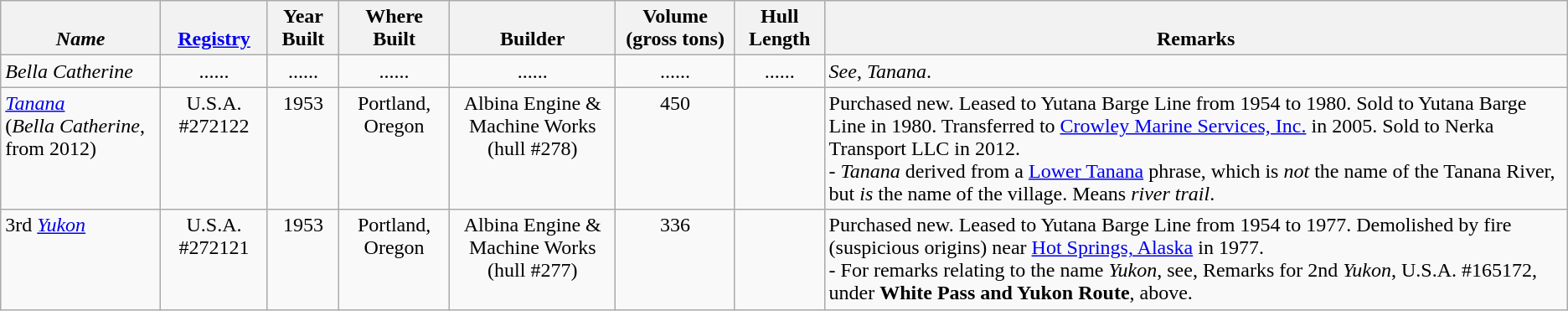<table class="wikitable">
<tr style="vertical-align:bottom">
<th><em>Name</em></th>
<th><a href='#'>Registry</a></th>
<th>Year Built</th>
<th>Where Built</th>
<th>Builder</th>
<th>Volume (gross tons)</th>
<th>Hull Length</th>
<th>Remarks<br></th>
</tr>
<tr style="vertical-align:top; text-align:center">
<td style="text-align:left"><em>Bella Catherine</em></td>
<td>......</td>
<td>......</td>
<td>......</td>
<td>......</td>
<td>......</td>
<td>......</td>
<td style="text-align:left"><em>See</em>, <em>Tanana</em>.<br></td>
</tr>
<tr style="vertical-align:top; text-align:center">
<td style="text-align:left"><a href='#'><em>Tanana</em></a><br>(<em>Bella Catherine</em>, from 2012)</td>
<td>U.S.A. #272122</td>
<td>1953</td>
<td>Portland, Oregon</td>
<td>Albina Engine & Machine Works<br>(hull #278)</td>
<td>450</td>
<td></td>
<td style="text-align:left">Purchased new. Leased to Yutana Barge Line from 1954 to 1980. Sold to Yutana Barge Line in 1980.  Transferred to <a href='#'>Crowley Marine Services, Inc.</a> in 2005.  Sold to Nerka Transport LLC in 2012.<br>- <em>Tanana</em> derived from a <a href='#'>Lower Tanana</a> phrase, which is <em>not</em> the name of the Tanana River, but <em>is</em> the name of the village.  Means <em>river trail</em>.<br></td>
</tr>
<tr style="vertical-align:top; text-align:center">
<td style="text-align:left">3rd <a href='#'><em>Yukon</em></a></td>
<td>U.S.A. #272121</td>
<td>1953</td>
<td>Portland, Oregon</td>
<td>Albina Engine & Machine Works<br>(hull #277)</td>
<td>336</td>
<td></td>
<td style="text-align:left">Purchased new. Leased to Yutana Barge Line from 1954 to 1977. Demolished by fire (suspicious origins) near <a href='#'>Hot Springs, Alaska</a> in 1977.<br>- For remarks relating to the name <em>Yukon</em>, see, Remarks for 2nd <em>Yukon</em>, U.S.A. #165172, under <strong>White Pass and Yukon Route</strong>, above.</td>
</tr>
</table>
